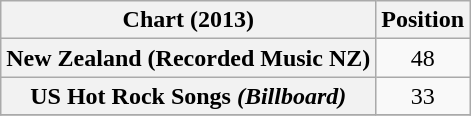<table class="wikitable plainrowheaders sortable" style="text-align:center">
<tr>
<th scope="col">Chart (2013)</th>
<th scope="col">Position</th>
</tr>
<tr>
<th scope="row">New Zealand (Recorded Music NZ)</th>
<td>48</td>
</tr>
<tr>
<th scope="row">US Hot Rock Songs <em>(Billboard)</em></th>
<td>33</td>
</tr>
<tr>
</tr>
</table>
